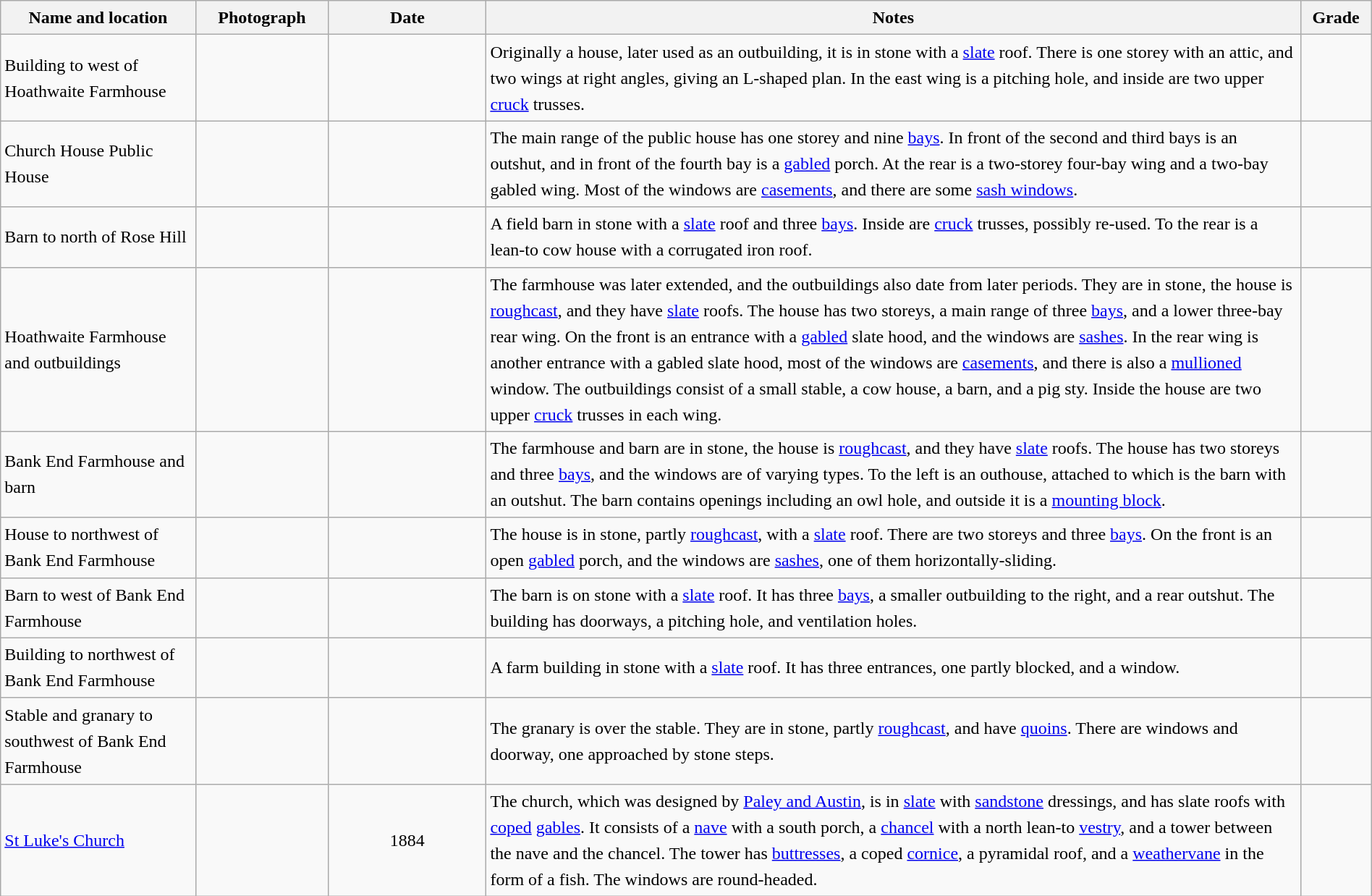<table class="wikitable sortable plainrowheaders" style="width:100%; border:0; text-align:left; line-height:150%;">
<tr>
<th scope="col"  style="width:150px">Name and location</th>
<th scope="col"  style="width:100px" class="unsortable">Photograph</th>
<th scope="col"  style="width:120px">Date</th>
<th scope="col"  style="width:650px" class="unsortable">Notes</th>
<th scope="col"  style="width:50px">Grade</th>
</tr>
<tr>
<td>Building to west of Hoathwaite Farmhouse<br><small></small></td>
<td></td>
<td align="center"></td>
<td>Originally a house, later used as an outbuilding, it is in stone with a <a href='#'>slate</a> roof.  There is one storey with an attic, and two wings at right angles, giving an L-shaped plan.  In the east wing is a pitching hole, and inside are two upper <a href='#'>cruck</a> trusses.</td>
<td align="center" ></td>
</tr>
<tr>
<td>Church House Public House<br><small></small></td>
<td></td>
<td align="center"></td>
<td>The main range of the public house has one storey and nine <a href='#'>bays</a>.  In front of the second and third bays is an outshut, and in front of the fourth bay is a <a href='#'>gabled</a> porch.  At the rear is a two-storey four-bay wing and a two-bay gabled wing.  Most of the windows are <a href='#'>casements</a>, and there are some <a href='#'>sash windows</a>.</td>
<td align="center" ></td>
</tr>
<tr>
<td>Barn to north of Rose Hill<br><small></small></td>
<td></td>
<td align="center"></td>
<td>A field barn in stone with a <a href='#'>slate</a> roof and three <a href='#'>bays</a>.  Inside are <a href='#'>cruck</a> trusses, possibly re-used.  To the rear is a lean-to cow house with a corrugated iron roof.</td>
<td align="center" ></td>
</tr>
<tr>
<td>Hoathwaite Farmhouse and outbuildings<br><small></small></td>
<td></td>
<td align="center"></td>
<td>The farmhouse was later extended, and the outbuildings also date from later periods.  They are in stone, the house is <a href='#'>roughcast</a>, and they have <a href='#'>slate</a> roofs.  The house has two storeys, a main range of three <a href='#'>bays</a>, and a lower three-bay rear wing.  On the front is an entrance with a <a href='#'>gabled</a> slate hood, and the windows are <a href='#'>sashes</a>.  In the rear wing is another entrance with a gabled slate hood, most of the windows are <a href='#'>casements</a>, and there is also a <a href='#'>mullioned</a> window.  The outbuildings consist of a small stable, a cow house, a barn, and a pig sty.  Inside the house are two upper <a href='#'>cruck</a> trusses in each wing.</td>
<td align="center" ></td>
</tr>
<tr>
<td>Bank End Farmhouse and barn<br><small></small></td>
<td></td>
<td align="center"></td>
<td>The farmhouse and barn are in stone, the house is <a href='#'>roughcast</a>, and they have <a href='#'>slate</a> roofs.  The house has two storeys and three <a href='#'>bays</a>, and the windows are of varying types.  To the left is an outhouse, attached to which is the barn with an outshut.  The barn contains openings including an owl hole, and outside it is a <a href='#'>mounting block</a>.</td>
<td align="center" ></td>
</tr>
<tr>
<td>House  to northwest of Bank End Farmhouse<br><small></small></td>
<td></td>
<td align="center"></td>
<td>The house is in stone, partly <a href='#'>roughcast</a>, with a <a href='#'>slate</a> roof.  There are two storeys and three <a href='#'>bays</a>.  On the front is an open <a href='#'>gabled</a> porch, and the windows are <a href='#'>sashes</a>, one of them horizontally-sliding.</td>
<td align="center" ></td>
</tr>
<tr>
<td>Barn to west of Bank End Farmhouse<br><small></small></td>
<td></td>
<td align="center"></td>
<td>The barn is on stone with a <a href='#'>slate</a> roof.  It has three <a href='#'>bays</a>, a smaller outbuilding to the right, and a rear outshut.  The building has doorways, a pitching hole, and ventilation holes.</td>
<td align="center" ></td>
</tr>
<tr>
<td>Building to northwest of Bank End Farmhouse<br><small></small></td>
<td></td>
<td align="center"></td>
<td>A farm building in stone with a <a href='#'>slate</a> roof.  It has three entrances, one partly blocked, and a window.</td>
<td align="center" ></td>
</tr>
<tr>
<td>Stable and granary to southwest of Bank End Farmhouse<br><small></small></td>
<td></td>
<td align="center"></td>
<td>The granary is over the stable.  They are in stone, partly <a href='#'>roughcast</a>, and have <a href='#'>quoins</a>.  There are windows and doorway, one approached by stone steps.</td>
<td align="center" ></td>
</tr>
<tr>
<td><a href='#'>St Luke's Church</a><br><small></small></td>
<td></td>
<td align="center">1884</td>
<td>The church, which was designed by <a href='#'>Paley and Austin</a>, is in <a href='#'>slate</a> with <a href='#'>sandstone</a> dressings, and has slate roofs with <a href='#'>coped</a> <a href='#'>gables</a>.  It consists of a <a href='#'>nave</a> with a south porch, a <a href='#'>chancel</a> with a north lean-to <a href='#'>vestry</a>, and a tower between the nave and the chancel.  The tower has <a href='#'>buttresses</a>, a coped <a href='#'>cornice</a>, a pyramidal roof, and a <a href='#'>weathervane</a> in the form of a fish.  The windows are round-headed.</td>
<td align="center" ></td>
</tr>
<tr>
</tr>
</table>
